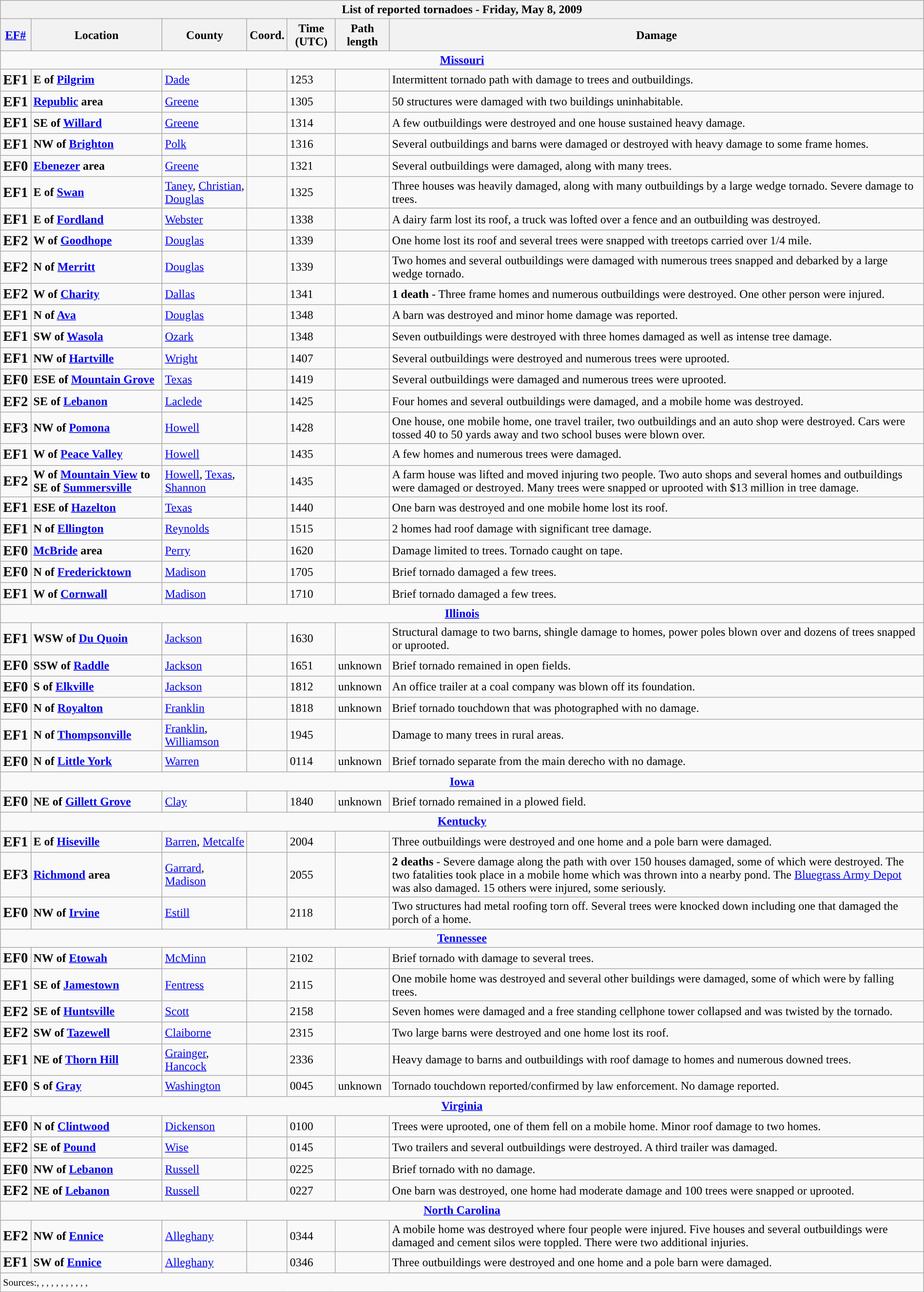<table class="wikitable collapsible" width="100%">
<tr>
<th colspan="7">List of reported tornadoes - Friday, May 8, 2009</th>
</tr>
<tr>
<th><a href='#'>EF#</a></th>
<th>Location</th>
<th>County</th>
<th>Coord.</th>
<th>Time (UTC)</th>
<th>Path length</th>
<th>Damage</th>
</tr>
<tr>
<td colspan="7" align=center><strong><a href='#'>Missouri</a></strong></td>
</tr>
<tr>
<td><big><strong>EF1</strong></big></td>
<td><strong>E of <a href='#'>Pilgrim</a></strong></td>
<td><a href='#'>Dade</a></td>
<td></td>
<td>1253</td>
<td></td>
<td>Intermittent tornado path with damage to trees and outbuildings.</td>
</tr>
<tr>
<td><big><strong>EF1</strong></big></td>
<td><strong><a href='#'>Republic</a> area</strong></td>
<td><a href='#'>Greene</a></td>
<td></td>
<td>1305</td>
<td></td>
<td>50 structures were damaged with two buildings uninhabitable.</td>
</tr>
<tr>
<td><big><strong>EF1</strong></big></td>
<td><strong>SE of <a href='#'>Willard</a></strong></td>
<td><a href='#'>Greene</a></td>
<td></td>
<td>1314</td>
<td></td>
<td>A few outbuildings were destroyed and one house sustained heavy damage.</td>
</tr>
<tr>
<td><big><strong>EF1</strong></big></td>
<td><strong>NW of <a href='#'>Brighton</a></strong></td>
<td><a href='#'>Polk</a></td>
<td></td>
<td>1316</td>
<td></td>
<td>Several outbuildings and barns were damaged or destroyed with heavy damage to some frame homes.</td>
</tr>
<tr>
<td><big><strong>EF0</strong></big></td>
<td><strong><a href='#'>Ebenezer</a> area</strong></td>
<td><a href='#'>Greene</a></td>
<td></td>
<td>1321</td>
<td></td>
<td>Several outbuildings were damaged, along with many trees.</td>
</tr>
<tr>
<td><big><strong>EF1</strong></big></td>
<td><strong>E of <a href='#'>Swan</a></strong></td>
<td><a href='#'>Taney</a>, <a href='#'>Christian</a>, <a href='#'>Douglas</a></td>
<td></td>
<td>1325</td>
<td></td>
<td>Three houses was heavily damaged, along with many outbuildings by a large wedge tornado. Severe damage to trees.</td>
</tr>
<tr>
<td><big><strong>EF1</strong></big></td>
<td><strong>E of <a href='#'>Fordland</a></strong></td>
<td><a href='#'>Webster</a></td>
<td></td>
<td>1338</td>
<td></td>
<td>A dairy farm lost its roof, a truck was lofted over a fence and an outbuilding was destroyed.</td>
</tr>
<tr>
<td><big><strong>EF2</strong></big></td>
<td><strong>W of <a href='#'>Goodhope</a></strong></td>
<td><a href='#'>Douglas</a></td>
<td></td>
<td>1339</td>
<td></td>
<td>One home lost its roof and several trees were snapped with treetops carried over 1/4 mile.</td>
</tr>
<tr>
<td><big><strong>EF2</strong></big></td>
<td><strong>N of <a href='#'>Merritt</a></strong></td>
<td><a href='#'>Douglas</a></td>
<td></td>
<td>1339</td>
<td></td>
<td>Two homes and several outbuildings were damaged with numerous trees snapped and debarked by a large wedge tornado.</td>
</tr>
<tr>
<td><big><strong>EF2</strong></big></td>
<td><strong>W of <a href='#'>Charity</a></strong></td>
<td><a href='#'>Dallas</a></td>
<td></td>
<td>1341</td>
<td></td>
<td><strong>1 death</strong> - Three frame homes and numerous outbuildings were destroyed. One other person were injured.</td>
</tr>
<tr>
<td><big><strong>EF1</strong></big></td>
<td><strong>N of <a href='#'>Ava</a></strong></td>
<td><a href='#'>Douglas</a></td>
<td></td>
<td>1348</td>
<td></td>
<td>A barn was destroyed and minor home damage was reported.</td>
</tr>
<tr>
<td><big><strong>EF1</strong></big></td>
<td><strong>SW of <a href='#'>Wasola</a></strong></td>
<td><a href='#'>Ozark</a></td>
<td></td>
<td>1348</td>
<td></td>
<td>Seven outbuildings were destroyed with three homes damaged as well as intense tree damage.</td>
</tr>
<tr>
<td><big><strong>EF1</strong></big></td>
<td><strong>NW of <a href='#'>Hartville</a></strong></td>
<td><a href='#'>Wright</a></td>
<td></td>
<td>1407</td>
<td></td>
<td>Several outbuildings were destroyed and numerous trees were uprooted.</td>
</tr>
<tr>
<td><big><strong>EF0</strong></big></td>
<td><strong>ESE of <a href='#'>Mountain Grove</a></strong></td>
<td><a href='#'>Texas</a></td>
<td></td>
<td>1419</td>
<td></td>
<td>Several outbuildings were damaged and numerous trees were uprooted.</td>
</tr>
<tr>
<td><big><strong>EF2</strong></big></td>
<td><strong>SE of <a href='#'>Lebanon</a></strong></td>
<td><a href='#'>Laclede</a></td>
<td></td>
<td>1425</td>
<td></td>
<td>Four homes and several outbuildings were damaged, and a mobile home was destroyed.</td>
</tr>
<tr>
<td><big><strong>EF3</strong></big></td>
<td><strong>NW of <a href='#'>Pomona</a></strong></td>
<td><a href='#'>Howell</a></td>
<td></td>
<td>1428</td>
<td></td>
<td>One house, one mobile home, one travel trailer, two outbuildings and an auto shop were destroyed. Cars were tossed 40 to 50 yards away and two school buses were blown over.</td>
</tr>
<tr>
<td><big><strong>EF1</strong></big></td>
<td><strong>W of <a href='#'>Peace Valley</a></strong></td>
<td><a href='#'>Howell</a></td>
<td></td>
<td>1435</td>
<td></td>
<td>A few homes and numerous trees were damaged.</td>
</tr>
<tr>
<td><big><strong>EF2</strong></big></td>
<td><strong>W of <a href='#'>Mountain View</a> to SE of <a href='#'>Summersville</a></strong></td>
<td><a href='#'>Howell</a>, <a href='#'>Texas</a>, <a href='#'>Shannon</a></td>
<td></td>
<td>1435</td>
<td></td>
<td>A farm house was lifted and moved injuring two people. Two auto shops and several homes and outbuildings were damaged or destroyed. Many trees were snapped or uprooted with $13 million in tree damage.</td>
</tr>
<tr>
<td><big><strong>EF1</strong></big></td>
<td><strong>ESE of <a href='#'>Hazelton</a></strong></td>
<td><a href='#'>Texas</a></td>
<td></td>
<td>1440</td>
<td></td>
<td>One barn was destroyed and one mobile home lost its roof.</td>
</tr>
<tr>
<td><big><strong>EF1</strong></big></td>
<td><strong>N of <a href='#'>Ellington</a></strong></td>
<td><a href='#'>Reynolds</a></td>
<td></td>
<td>1515</td>
<td></td>
<td>2 homes had roof damage with significant tree damage.</td>
</tr>
<tr>
<td><big><strong>EF0</strong></big></td>
<td><strong><a href='#'>McBride</a> area</strong></td>
<td><a href='#'>Perry</a></td>
<td></td>
<td>1620</td>
<td></td>
<td>Damage limited to trees. Tornado caught on tape.</td>
</tr>
<tr>
<td><big><strong>EF0</strong></big></td>
<td><strong>N of <a href='#'>Fredericktown</a></strong></td>
<td><a href='#'>Madison</a></td>
<td></td>
<td>1705</td>
<td></td>
<td>Brief tornado damaged a few trees.</td>
</tr>
<tr>
<td><big><strong>EF1</strong></big></td>
<td><strong>W of <a href='#'>Cornwall</a></strong></td>
<td><a href='#'>Madison</a></td>
<td></td>
<td>1710</td>
<td></td>
<td>Brief tornado damaged a few trees.</td>
</tr>
<tr>
<td colspan="7" align=center><strong><a href='#'>Illinois</a></strong></td>
</tr>
<tr>
<td><big><strong>EF1</strong></big></td>
<td><strong>WSW of <a href='#'>Du Quoin</a></strong></td>
<td><a href='#'>Jackson</a></td>
<td></td>
<td>1630</td>
<td></td>
<td>Structural damage to two barns, shingle damage to homes, power poles blown over and dozens of trees snapped or uprooted.</td>
</tr>
<tr>
<td><big><strong>EF0</strong></big></td>
<td><strong>SSW of <a href='#'>Raddle</a></strong></td>
<td><a href='#'>Jackson</a></td>
<td></td>
<td>1651</td>
<td>unknown</td>
<td>Brief tornado remained in open fields.</td>
</tr>
<tr>
<td><big><strong>EF0</strong></big></td>
<td><strong>S of <a href='#'>Elkville</a></strong></td>
<td><a href='#'>Jackson</a></td>
<td></td>
<td>1812</td>
<td>unknown</td>
<td>An office trailer at a coal company was blown off its foundation.</td>
</tr>
<tr>
<td><big><strong>EF0</strong></big></td>
<td><strong>N of <a href='#'>Royalton</a></strong></td>
<td><a href='#'>Franklin</a></td>
<td></td>
<td>1818</td>
<td>unknown</td>
<td>Brief tornado touchdown that was photographed with no damage.</td>
</tr>
<tr>
<td><big><strong>EF1</strong></big></td>
<td><strong>N of <a href='#'>Thompsonville</a></strong></td>
<td><a href='#'>Franklin</a>, <a href='#'>Williamson</a></td>
<td></td>
<td>1945</td>
<td></td>
<td>Damage to many trees in rural areas.</td>
</tr>
<tr>
<td><big><strong>EF0</strong></big></td>
<td><strong>N of <a href='#'>Little York</a></strong></td>
<td><a href='#'>Warren</a></td>
<td></td>
<td>0114</td>
<td>unknown</td>
<td>Brief tornado separate from the main derecho with no damage.</td>
</tr>
<tr>
<td colspan="7" align=center><strong><a href='#'>Iowa</a></strong></td>
</tr>
<tr>
<td><big><strong>EF0</strong></big></td>
<td><strong>NE of <a href='#'>Gillett Grove</a></strong></td>
<td><a href='#'>Clay</a></td>
<td></td>
<td>1840</td>
<td>unknown</td>
<td>Brief tornado remained in a plowed field.</td>
</tr>
<tr>
<td colspan="7" align=center><strong><a href='#'>Kentucky</a></strong></td>
</tr>
<tr>
<td><big><strong>EF1</strong></big></td>
<td><strong>E of <a href='#'>Hiseville</a></strong></td>
<td><a href='#'>Barren</a>, <a href='#'>Metcalfe</a></td>
<td></td>
<td>2004</td>
<td></td>
<td>Three outbuildings were destroyed and one home and a pole barn were damaged.</td>
</tr>
<tr>
<td><big><strong>EF3</strong></big></td>
<td><strong><a href='#'>Richmond</a> area</strong></td>
<td><a href='#'>Garrard</a>, <a href='#'>Madison</a></td>
<td></td>
<td>2055</td>
<td></td>
<td><strong>2 deaths</strong> - Severe damage along the path with over 150 houses damaged, some of which were destroyed. The two fatalities took place in a mobile home which was thrown into a nearby pond. The <a href='#'>Bluegrass Army Depot</a> was also damaged. 15 others were injured, some seriously.</td>
</tr>
<tr>
<td><big><strong>EF0</strong></big></td>
<td><strong>NW of <a href='#'>Irvine</a></strong></td>
<td><a href='#'>Estill</a></td>
<td></td>
<td>2118</td>
<td></td>
<td>Two structures had metal roofing torn off. Several trees were knocked down including one that damaged the porch of a home.</td>
</tr>
<tr>
<td colspan="7" align=center><strong><a href='#'>Tennessee</a></strong></td>
</tr>
<tr>
<td><big><strong>EF0</strong></big></td>
<td><strong>NW of <a href='#'>Etowah</a></strong></td>
<td><a href='#'>McMinn</a></td>
<td></td>
<td>2102</td>
<td></td>
<td>Brief tornado with damage to several trees.</td>
</tr>
<tr>
<td><big><strong>EF1</strong></big></td>
<td><strong>SE of <a href='#'>Jamestown</a></strong></td>
<td><a href='#'>Fentress</a></td>
<td></td>
<td>2115</td>
<td></td>
<td>One mobile home was destroyed and several other buildings were damaged, some of which were by falling trees.</td>
</tr>
<tr>
<td><big><strong>EF2</strong></big></td>
<td><strong>SE of <a href='#'>Huntsville</a></strong></td>
<td><a href='#'>Scott</a></td>
<td></td>
<td>2158</td>
<td></td>
<td>Seven homes were damaged and a free standing cellphone tower collapsed and was twisted by the tornado.</td>
</tr>
<tr>
<td><big><strong>EF2</strong></big></td>
<td><strong>SW of <a href='#'>Tazewell</a></strong></td>
<td><a href='#'>Claiborne</a></td>
<td></td>
<td>2315</td>
<td></td>
<td>Two large barns were destroyed and one home lost its roof.</td>
</tr>
<tr>
<td><big><strong>EF1</strong></big></td>
<td><strong>NE of <a href='#'>Thorn Hill</a></strong></td>
<td><a href='#'>Grainger</a>, <a href='#'>Hancock</a></td>
<td></td>
<td>2336</td>
<td></td>
<td>Heavy damage to barns and outbuildings with roof damage to homes and numerous downed trees.</td>
</tr>
<tr>
<td><big><strong>EF0</strong></big></td>
<td><strong>S of <a href='#'>Gray</a></strong></td>
<td><a href='#'>Washington</a></td>
<td></td>
<td>0045</td>
<td>unknown</td>
<td>Tornado touchdown reported/confirmed by law enforcement. No damage reported.</td>
</tr>
<tr>
<td colspan="7" align=center><strong><a href='#'>Virginia</a></strong></td>
</tr>
<tr>
<td><big><strong>EF0</strong></big></td>
<td><strong>N of <a href='#'>Clintwood</a></strong></td>
<td><a href='#'>Dickenson</a></td>
<td></td>
<td>0100</td>
<td></td>
<td>Trees were uprooted, one of them fell on a mobile home. Minor roof damage to two homes.</td>
</tr>
<tr>
<td><big><strong>EF2</strong></big></td>
<td><strong>SE of <a href='#'>Pound</a></strong></td>
<td><a href='#'>Wise</a></td>
<td></td>
<td>0145</td>
<td></td>
<td>Two trailers and several outbuildings were destroyed. A third trailer was damaged.</td>
</tr>
<tr>
<td><big><strong>EF0</strong></big></td>
<td><strong>NW of <a href='#'>Lebanon</a></strong></td>
<td><a href='#'>Russell</a></td>
<td></td>
<td>0225</td>
<td></td>
<td>Brief tornado with no damage.</td>
</tr>
<tr>
<td><big><strong>EF2</strong></big></td>
<td><strong>NE of <a href='#'>Lebanon</a></strong></td>
<td><a href='#'>Russell</a></td>
<td></td>
<td>0227</td>
<td></td>
<td>One barn was destroyed, one home had moderate damage and 100 trees were snapped or uprooted.</td>
</tr>
<tr>
<td colspan="7" align=center><strong><a href='#'>North Carolina</a></strong></td>
</tr>
<tr>
<td><big><strong>EF2</strong></big></td>
<td><strong>NW of <a href='#'>Ennice</a></strong></td>
<td><a href='#'>Alleghany</a></td>
<td></td>
<td>0344</td>
<td></td>
<td>A mobile home was destroyed where four people were injured. Five houses and several outbuildings were damaged and cement silos were toppled. There were two additional injuries.</td>
</tr>
<tr>
<td><big><strong>EF1</strong></big></td>
<td><strong>SW of <a href='#'>Ennice</a></strong></td>
<td><a href='#'>Alleghany</a></td>
<td></td>
<td>0346</td>
<td></td>
<td>Three outbuildings were destroyed and one home and a pole barn were damaged.</td>
</tr>
<tr>
<td colspan="7"><small>Sources:, , , , , , , , , , , </small></td>
</tr>
</table>
